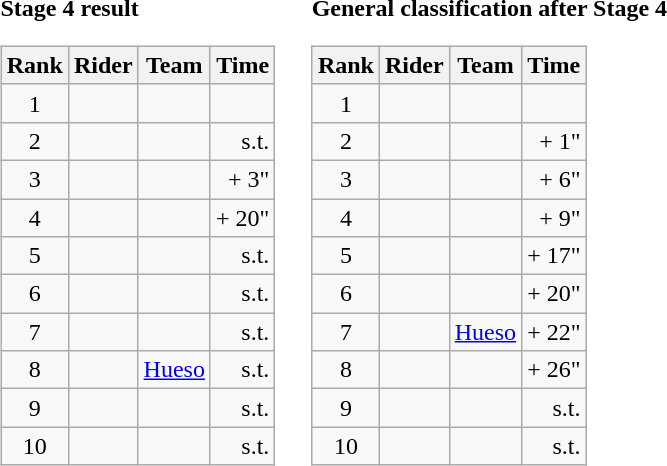<table>
<tr>
<td><strong>Stage 4 result</strong><br><table class="wikitable">
<tr>
<th scope="col">Rank</th>
<th scope="col">Rider</th>
<th scope="col">Team</th>
<th scope="col">Time</th>
</tr>
<tr>
<td style="text-align:center;">1</td>
<td></td>
<td></td>
<td style="text-align:right;"></td>
</tr>
<tr>
<td style="text-align:center;">2</td>
<td></td>
<td></td>
<td style="text-align:right;">s.t.</td>
</tr>
<tr>
<td style="text-align:center;">3</td>
<td></td>
<td></td>
<td style="text-align:right;">+ 3"</td>
</tr>
<tr>
<td style="text-align:center;">4</td>
<td></td>
<td></td>
<td style="text-align:right;">+ 20"</td>
</tr>
<tr>
<td style="text-align:center;">5</td>
<td></td>
<td></td>
<td style="text-align:right;">s.t.</td>
</tr>
<tr>
<td style="text-align:center;">6</td>
<td></td>
<td></td>
<td style="text-align:right;">s.t.</td>
</tr>
<tr>
<td style="text-align:center;">7</td>
<td></td>
<td></td>
<td style="text-align:right;">s.t.</td>
</tr>
<tr>
<td style="text-align:center;">8</td>
<td></td>
<td><a href='#'>Hueso</a></td>
<td style="text-align:right;">s.t.</td>
</tr>
<tr>
<td style="text-align:center;">9</td>
<td></td>
<td></td>
<td style="text-align:right;">s.t.</td>
</tr>
<tr>
<td style="text-align:center;">10</td>
<td></td>
<td></td>
<td style="text-align:right;">s.t.</td>
</tr>
</table>
</td>
<td></td>
<td><strong>General classification after Stage 4</strong><br><table class="wikitable">
<tr>
<th scope="col">Rank</th>
<th scope="col">Rider</th>
<th scope="col">Team</th>
<th scope="col">Time</th>
</tr>
<tr>
<td style="text-align:center;">1</td>
<td></td>
<td></td>
<td style="text-align:right;"></td>
</tr>
<tr>
<td style="text-align:center;">2</td>
<td></td>
<td></td>
<td style="text-align:right;">+ 1"</td>
</tr>
<tr>
<td style="text-align:center;">3</td>
<td></td>
<td></td>
<td style="text-align:right;">+ 6"</td>
</tr>
<tr>
<td style="text-align:center;">4</td>
<td></td>
<td></td>
<td style="text-align:right;">+ 9"</td>
</tr>
<tr>
<td style="text-align:center;">5</td>
<td></td>
<td></td>
<td style="text-align:right;">+ 17"</td>
</tr>
<tr>
<td style="text-align:center;">6</td>
<td></td>
<td></td>
<td style="text-align:right;">+ 20"</td>
</tr>
<tr>
<td style="text-align:center;">7</td>
<td></td>
<td><a href='#'>Hueso</a></td>
<td style="text-align:right;">+ 22"</td>
</tr>
<tr>
<td style="text-align:center;">8</td>
<td></td>
<td></td>
<td style="text-align:right;">+ 26"</td>
</tr>
<tr>
<td style="text-align:center;">9</td>
<td></td>
<td></td>
<td style="text-align:right;">s.t.</td>
</tr>
<tr>
<td style="text-align:center;">10</td>
<td></td>
<td></td>
<td style="text-align:right;">s.t.</td>
</tr>
</table>
</td>
</tr>
</table>
